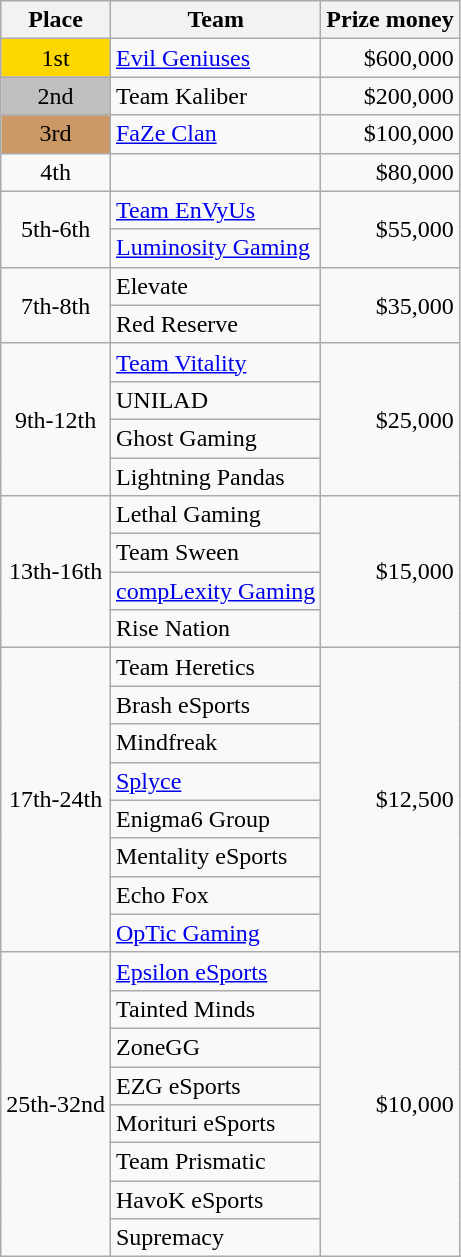<table class="wikitable" style="text-align:left">
<tr>
<th>Place</th>
<th>Team</th>
<th>Prize money</th>
</tr>
<tr>
<td style="text-align:center; background:gold;">1st</td>
<td><a href='#'>Evil Geniuses</a></td>
<td style="text-align:right">$600,000</td>
</tr>
<tr>
<td style="text-align:center; background:silver;">2nd</td>
<td>Team Kaliber</td>
<td style="text-align:right">$200,000</td>
</tr>
<tr>
<td style="text-align:center; background:#c96;">3rd</td>
<td><a href='#'>FaZe Clan</a></td>
<td style="text-align:right">$100,000</td>
</tr>
<tr>
<td style="text-align:center">4th</td>
<td></td>
<td style="text-align:right">$80,000</td>
</tr>
<tr>
<td style="text-align:center" rowspan="2">5th-6th</td>
<td><a href='#'>Team EnVyUs</a></td>
<td style="text-align:right" rowspan="2">$55,000</td>
</tr>
<tr>
<td><a href='#'>Luminosity Gaming</a></td>
</tr>
<tr>
<td style="text-align:center" rowspan="2">7th-8th</td>
<td>Elevate</td>
<td style="text-align:right" rowspan="2">$35,000</td>
</tr>
<tr>
<td>Red Reserve</td>
</tr>
<tr>
<td style="text-align:center" rowspan="4">9th-12th</td>
<td><a href='#'>Team Vitality</a></td>
<td style="text-align:right" rowspan="4">$25,000</td>
</tr>
<tr>
<td>UNILAD</td>
</tr>
<tr>
<td>Ghost Gaming</td>
</tr>
<tr>
<td>Lightning Pandas</td>
</tr>
<tr>
<td style="text-align:center" rowspan="4">13th-16th</td>
<td>Lethal Gaming</td>
<td style="text-align:right" rowspan="4">$15,000</td>
</tr>
<tr>
<td>Team Sween</td>
</tr>
<tr>
<td><a href='#'>compLexity Gaming</a></td>
</tr>
<tr>
<td>Rise Nation</td>
</tr>
<tr>
<td style="text-align:center" rowspan="8">17th-24th</td>
<td>Team Heretics</td>
<td style="text-align:right" rowspan="8">$12,500</td>
</tr>
<tr>
<td>Brash eSports</td>
</tr>
<tr>
<td>Mindfreak</td>
</tr>
<tr>
<td><a href='#'>Splyce</a></td>
</tr>
<tr>
<td>Enigma6 Group</td>
</tr>
<tr>
<td>Mentality eSports</td>
</tr>
<tr>
<td>Echo Fox</td>
</tr>
<tr>
<td><a href='#'>OpTic Gaming</a></td>
</tr>
<tr>
<td style="text-align:center" rowspan="8">25th-32nd</td>
<td><a href='#'>Epsilon eSports</a></td>
<td style="text-align:right" rowspan="8">$10,000</td>
</tr>
<tr>
<td>Tainted Minds</td>
</tr>
<tr>
<td>ZoneGG</td>
</tr>
<tr>
<td>EZG eSports</td>
</tr>
<tr>
<td>Morituri eSports</td>
</tr>
<tr>
<td>Team Prismatic</td>
</tr>
<tr>
<td>HavoK eSports</td>
</tr>
<tr>
<td>Supremacy</td>
</tr>
</table>
